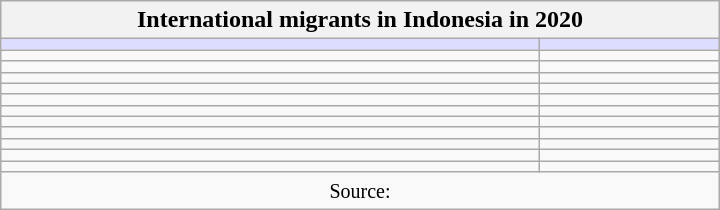<table class="wikitable"  style="width:30em;">
<tr>
<th colspan=2>International migrants in Indonesia in 2020</th>
</tr>
<tr>
<th style="background:#ddf; width:75%;"></th>
<th style="background:#ddf; width:25%;"></th>
</tr>
<tr>
<td></td>
<td></td>
</tr>
<tr>
<td></td>
<td></td>
</tr>
<tr>
<td></td>
<td></td>
</tr>
<tr>
<td></td>
<td></td>
</tr>
<tr>
<td></td>
<td></td>
</tr>
<tr>
<td></td>
<td></td>
</tr>
<tr>
<td></td>
<td></td>
</tr>
<tr>
<td></td>
<td></td>
</tr>
<tr>
<td></td>
<td></td>
</tr>
<tr>
<td></td>
<td></td>
</tr>
<tr>
<td></td>
<td></td>
</tr>
<tr>
<td colspan="2" style="text-align:center;"><small>Source: </small></td>
</tr>
</table>
